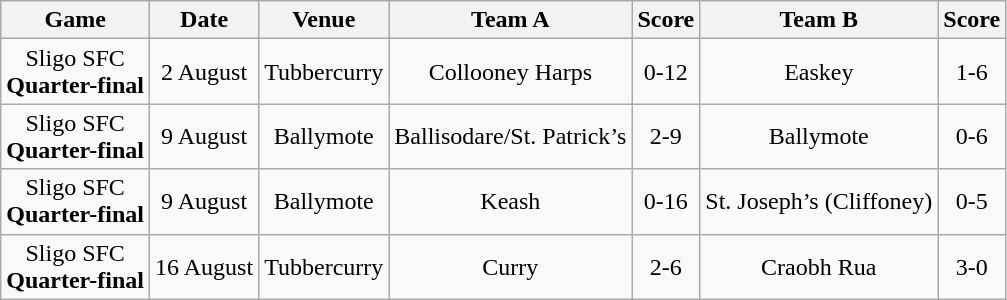<table class="wikitable">
<tr>
<th>Game</th>
<th>Date</th>
<th>Venue</th>
<th>Team A</th>
<th>Score</th>
<th>Team B</th>
<th>Score</th>
</tr>
<tr align="center">
<td>Sligo SFC<br><strong>Quarter-final</strong></td>
<td>2 August</td>
<td>Tubbercurry</td>
<td>Collooney Harps</td>
<td>0-12</td>
<td>Easkey</td>
<td>1-6</td>
</tr>
<tr align="center">
<td>Sligo SFC<br><strong>Quarter-final</strong></td>
<td>9 August</td>
<td>Ballymote</td>
<td>Ballisodare/St. Patrick’s</td>
<td>2-9</td>
<td>Ballymote</td>
<td>0-6</td>
</tr>
<tr align="center">
<td>Sligo SFC<br><strong>Quarter-final</strong></td>
<td>9 August</td>
<td>Ballymote</td>
<td>Keash</td>
<td>0-16</td>
<td>St. Joseph’s (Cliffoney)</td>
<td>0-5</td>
</tr>
<tr align="center">
<td>Sligo SFC<br><strong>Quarter-final</strong></td>
<td>16 August</td>
<td>Tubbercurry</td>
<td>Curry</td>
<td>2-6</td>
<td>Craobh Rua</td>
<td>3-0</td>
</tr>
</table>
